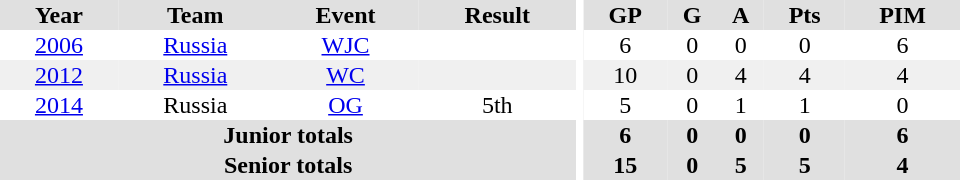<table border="0" cellpadding="1" cellspacing="0" ID="Table3" style="text-align:center; width:40em">
<tr ALIGN="center" bgcolor="#e0e0e0">
<th>Year</th>
<th>Team</th>
<th>Event</th>
<th>Result</th>
<th rowspan="99" bgcolor="#ffffff"></th>
<th>GP</th>
<th>G</th>
<th>A</th>
<th>Pts</th>
<th>PIM</th>
</tr>
<tr>
<td><a href='#'>2006</a></td>
<td><a href='#'>Russia</a></td>
<td><a href='#'>WJC</a></td>
<td></td>
<td>6</td>
<td>0</td>
<td>0</td>
<td>0</td>
<td>6</td>
</tr>
<tr bgcolor="#f0f0f0">
<td><a href='#'>2012</a></td>
<td><a href='#'>Russia</a></td>
<td><a href='#'>WC</a></td>
<td></td>
<td>10</td>
<td>0</td>
<td>4</td>
<td>4</td>
<td>4</td>
</tr>
<tr>
<td><a href='#'>2014</a></td>
<td>Russia</td>
<td><a href='#'>OG</a></td>
<td>5th</td>
<td>5</td>
<td>0</td>
<td>1</td>
<td>1</td>
<td>0</td>
</tr>
<tr bgcolor="#e0e0e0">
<th colspan=4>Junior totals</th>
<th>6</th>
<th>0</th>
<th>0</th>
<th>0</th>
<th>6</th>
</tr>
<tr bgcolor="#e0e0e0">
<th colspan=4>Senior totals</th>
<th>15</th>
<th>0</th>
<th>5</th>
<th>5</th>
<th>4</th>
</tr>
</table>
